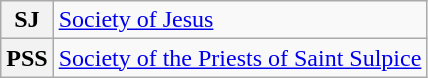<table class="wikitable plainrowheaders">
<tr>
<th scope="row" style="text-align:center">SJ</th>
<td><a href='#'>Society of Jesus</a></td>
</tr>
<tr>
<th scope="row" style="text-align:center">PSS</th>
<td><a href='#'>Society of the Priests of Saint Sulpice</a></td>
</tr>
</table>
